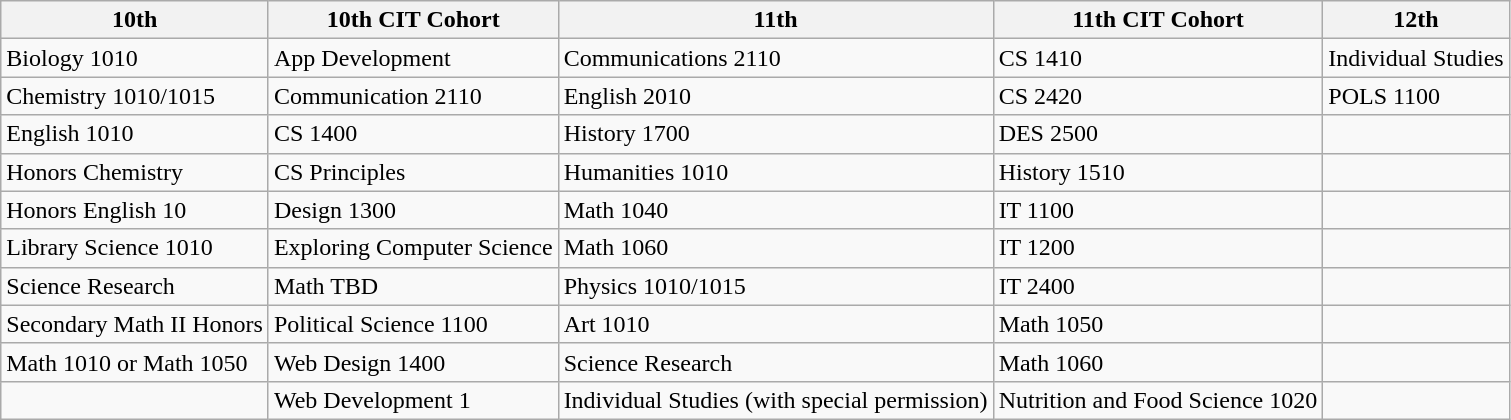<table class="wikitable" border="1">
<tr>
<th>10th</th>
<th>10th CIT Cohort</th>
<th>11th</th>
<th>11th CIT Cohort</th>
<th>12th</th>
</tr>
<tr>
<td>Biology 1010</td>
<td>App Development</td>
<td>Communications 2110</td>
<td>CS 1410</td>
<td>Individual Studies</td>
</tr>
<tr>
<td>Chemistry 1010/1015</td>
<td>Communication 2110</td>
<td>English 2010</td>
<td>CS 2420</td>
<td>POLS 1100</td>
</tr>
<tr>
<td>English 1010</td>
<td>CS 1400</td>
<td>History 1700</td>
<td>DES 2500</td>
<td></td>
</tr>
<tr>
<td>Honors Chemistry</td>
<td>CS Principles</td>
<td>Humanities 1010</td>
<td>History 1510</td>
<td></td>
</tr>
<tr>
<td>Honors English 10</td>
<td>Design 1300</td>
<td>Math 1040</td>
<td>IT 1100</td>
<td></td>
</tr>
<tr>
<td>Library Science 1010</td>
<td>Exploring Computer Science</td>
<td>Math 1060</td>
<td>IT 1200</td>
<td></td>
</tr>
<tr>
<td>Science Research</td>
<td>Math TBD</td>
<td>Physics 1010/1015</td>
<td>IT 2400</td>
<td></td>
</tr>
<tr>
<td>Secondary Math II Honors</td>
<td>Political Science 1100</td>
<td>Art 1010</td>
<td>Math 1050</td>
<td></td>
</tr>
<tr>
<td>Math 1010 or Math 1050</td>
<td>Web Design 1400</td>
<td>Science Research</td>
<td>Math 1060</td>
<td></td>
</tr>
<tr>
<td></td>
<td>Web Development 1</td>
<td>Individual Studies (with special permission)</td>
<td>Nutrition and Food Science 1020</td>
<td></td>
</tr>
</table>
